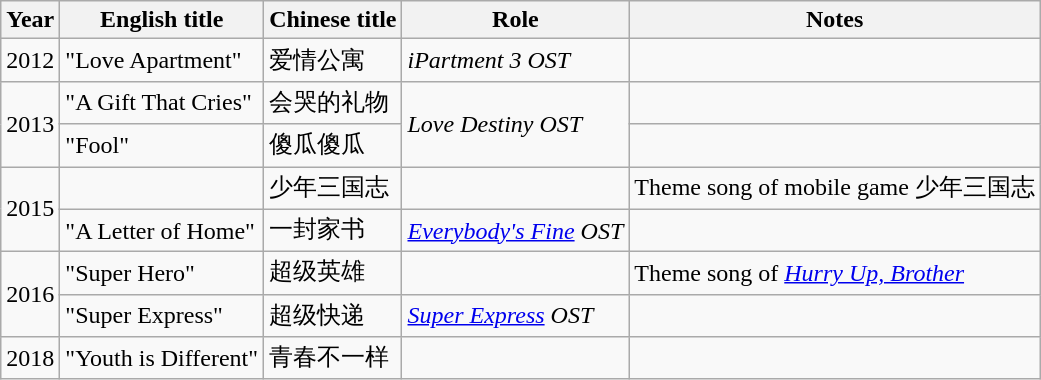<table class="wikitable sortable">
<tr>
<th>Year</th>
<th>English title</th>
<th>Chinese title</th>
<th>Role</th>
<th>Notes</th>
</tr>
<tr>
<td>2012</td>
<td>"Love Apartment"</td>
<td>爱情公寓</td>
<td><em>iPartment 3 OST</em></td>
<td></td>
</tr>
<tr>
<td rowspan=2>2013</td>
<td>"A Gift That Cries"</td>
<td>会哭的礼物</td>
<td rowspan=2><em>Love Destiny OST</em></td>
<td></td>
</tr>
<tr>
<td>"Fool"</td>
<td>傻瓜傻瓜</td>
<td></td>
</tr>
<tr>
<td rowspan=2>2015</td>
<td></td>
<td>少年三国志</td>
<td></td>
<td>Theme song of mobile game 少年三国志</td>
</tr>
<tr>
<td>"A Letter of Home"</td>
<td>一封家书</td>
<td><em><a href='#'>Everybody's Fine</a> OST</em></td>
<td></td>
</tr>
<tr>
<td rowspan=2>2016</td>
<td>"Super Hero"</td>
<td>超级英雄</td>
<td></td>
<td>Theme song of  <em><a href='#'>Hurry Up, Brother</a></em></td>
</tr>
<tr>
<td>"Super Express"</td>
<td>超级快递</td>
<td><em><a href='#'>Super Express</a> OST</em></td>
<td></td>
</tr>
<tr>
<td>2018</td>
<td>"Youth is Different"</td>
<td>青春不一样</td>
<td></td>
<td></td>
</tr>
</table>
